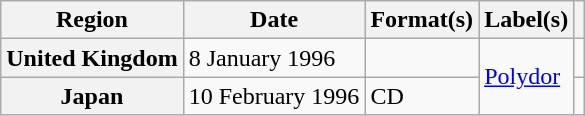<table class="wikitable plainrowheaders">
<tr>
<th scope="col">Region</th>
<th scope="col">Date</th>
<th scope="col">Format(s)</th>
<th scope="col">Label(s)</th>
<th scope="col"></th>
</tr>
<tr>
<th scope="row">United Kingdom</th>
<td>8 January 1996</td>
<td></td>
<td rowspan="2"><a href='#'>Polydor</a></td>
<td></td>
</tr>
<tr>
<th scope="row">Japan</th>
<td>10 February 1996</td>
<td>CD</td>
<td></td>
</tr>
</table>
